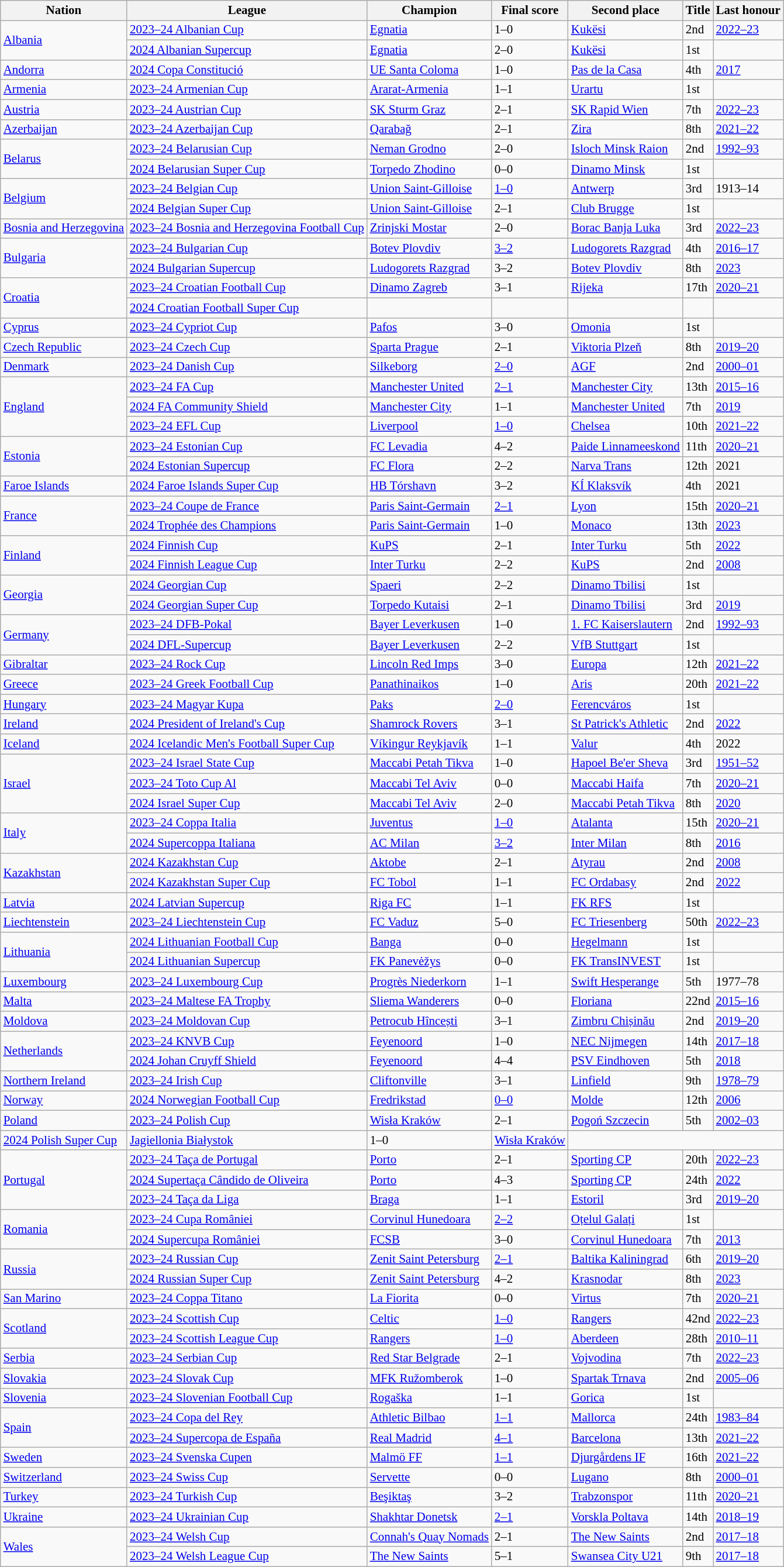<table class=wikitable style="font-size:14px">
<tr>
<th>Nation</th>
<th>League</th>
<th>Champion</th>
<th>Final score</th>
<th>Second place</th>
<th data-sort-type="number">Title</th>
<th>Last honour</th>
</tr>
<tr>
<td align=left rowspan=2> <a href='#'>Albania</a></td>
<td align=left><a href='#'>2023–24 Albanian Cup</a></td>
<td><a href='#'>Egnatia</a></td>
<td>1–0</td>
<td><a href='#'>Kukësi</a></td>
<td>2nd</td>
<td><a href='#'>2022–23</a></td>
</tr>
<tr>
<td align=left><a href='#'>2024 Albanian Supercup</a></td>
<td><a href='#'>Egnatia</a></td>
<td>2–0</td>
<td><a href='#'>Kukësi</a></td>
<td>1st</td>
<td></td>
</tr>
<tr>
<td align=left rowspan=> <a href='#'>Andorra</a></td>
<td align=left><a href='#'>2024 Copa Constitució</a></td>
<td><a href='#'>UE Santa Coloma</a></td>
<td>1–0</td>
<td><a href='#'>Pas de la Casa</a></td>
<td>4th</td>
<td><a href='#'>2017</a></td>
</tr>
<tr>
<td align=left rowspan=> <a href='#'>Armenia</a></td>
<td align=left><a href='#'>2023–24 Armenian Cup</a></td>
<td><a href='#'>Ararat-Armenia</a></td>
<td>1–1 </td>
<td><a href='#'>Urartu</a></td>
<td>1st</td>
<td></td>
</tr>
<tr>
<td align=left rowspan=> <a href='#'>Austria</a></td>
<td align=left><a href='#'>2023–24 Austrian Cup</a></td>
<td><a href='#'>SK Sturm Graz</a></td>
<td>2–1</td>
<td><a href='#'>SK Rapid Wien</a></td>
<td>7th</td>
<td><a href='#'>2022–23</a></td>
</tr>
<tr>
<td align=left rowspan=> <a href='#'>Azerbaijan</a></td>
<td align=left><a href='#'>2023–24 Azerbaijan Cup</a></td>
<td><a href='#'>Qarabağ</a></td>
<td>2–1</td>
<td><a href='#'>Zira</a></td>
<td>8th</td>
<td><a href='#'>2021–22</a></td>
</tr>
<tr>
<td align=left rowspan=2> <a href='#'>Belarus</a></td>
<td align=left><a href='#'>2023–24 Belarusian Cup</a></td>
<td><a href='#'>Neman Grodno</a></td>
<td>2–0</td>
<td><a href='#'>Isloch Minsk Raion</a></td>
<td>2nd</td>
<td><a href='#'>1992–93</a></td>
</tr>
<tr>
<td align=left><a href='#'>2024 Belarusian Super Cup</a></td>
<td><a href='#'>Torpedo Zhodino</a></td>
<td>0–0 </td>
<td><a href='#'>Dinamo Minsk</a></td>
<td>1st</td>
<td></td>
</tr>
<tr>
<td align=left rowspan=2> <a href='#'>Belgium</a></td>
<td align=left><a href='#'>2023–24 Belgian Cup</a></td>
<td><a href='#'>Union Saint-Gilloise</a></td>
<td><a href='#'>1–0</a></td>
<td><a href='#'>Antwerp</a></td>
<td>3rd</td>
<td>1913–14</td>
</tr>
<tr>
<td align=left><a href='#'>2024 Belgian Super Cup</a></td>
<td><a href='#'>Union Saint-Gilloise</a></td>
<td>2–1</td>
<td><a href='#'>Club Brugge</a></td>
<td>1st</td>
<td></td>
</tr>
<tr>
<td align=left rowspan=> <a href='#'>Bosnia and Herzegovina</a></td>
<td align=left><a href='#'>2023–24 Bosnia and Herzegovina Football Cup</a></td>
<td><a href='#'>Zrinjski Mostar</a></td>
<td>2–0</td>
<td><a href='#'>Borac Banja Luka</a></td>
<td>3rd</td>
<td><a href='#'>2022–23</a></td>
</tr>
<tr>
<td align=left rowspan=2> <a href='#'>Bulgaria</a></td>
<td align=left><a href='#'>2023–24 Bulgarian Cup</a></td>
<td><a href='#'>Botev Plovdiv</a></td>
<td><a href='#'>3–2</a></td>
<td><a href='#'>Ludogorets Razgrad</a></td>
<td>4th</td>
<td><a href='#'>2016–17</a></td>
</tr>
<tr>
<td align=left><a href='#'>2024 Bulgarian Supercup</a></td>
<td><a href='#'>Ludogorets Razgrad</a></td>
<td>3–2</td>
<td><a href='#'>Botev Plovdiv</a></td>
<td>8th</td>
<td><a href='#'>2023</a></td>
</tr>
<tr>
<td align=left rowspan=2> <a href='#'>Croatia</a></td>
<td align=left><a href='#'>2023–24 Croatian Football Cup</a></td>
<td><a href='#'>Dinamo Zagreb</a></td>
<td>3–1</td>
<td><a href='#'>Rijeka</a></td>
<td>17th</td>
<td><a href='#'>2020–21</a></td>
</tr>
<tr>
<td align=left><a href='#'>2024 Croatian Football Super Cup</a></td>
<td></td>
<td></td>
<td></td>
<td></td>
<td></td>
</tr>
<tr>
<td align=left rowspan=> <a href='#'>Cyprus</a></td>
<td align=left><a href='#'>2023–24 Cypriot Cup</a></td>
<td><a href='#'>Pafos</a></td>
<td>3–0</td>
<td><a href='#'>Omonia</a></td>
<td>1st</td>
<td></td>
</tr>
<tr>
<td align=left rowspan=> <a href='#'>Czech Republic</a></td>
<td align=left><a href='#'>2023–24 Czech Cup</a></td>
<td><a href='#'>Sparta Prague</a></td>
<td>2–1</td>
<td><a href='#'>Viktoria Plzeň</a></td>
<td>8th</td>
<td><a href='#'>2019–20</a></td>
</tr>
<tr>
<td align=left rowspan=> <a href='#'>Denmark</a></td>
<td align=left><a href='#'>2023–24 Danish Cup</a></td>
<td><a href='#'>Silkeborg</a></td>
<td><a href='#'>2–0</a></td>
<td><a href='#'>AGF</a></td>
<td>2nd</td>
<td><a href='#'>2000–01</a></td>
</tr>
<tr>
<td align=left rowspan=3> <a href='#'>England</a></td>
<td align=left><a href='#'>2023–24 FA Cup</a></td>
<td><a href='#'>Manchester United</a></td>
<td><a href='#'>2–1</a></td>
<td><a href='#'>Manchester City</a></td>
<td>13th</td>
<td><a href='#'>2015–16</a></td>
</tr>
<tr>
<td align=left><a href='#'>2024 FA Community Shield</a></td>
<td><a href='#'>Manchester City</a></td>
<td>1–1 </td>
<td><a href='#'>Manchester United</a></td>
<td>7th</td>
<td><a href='#'>2019</a></td>
</tr>
<tr>
<td align=left><a href='#'>2023–24 EFL Cup</a></td>
<td><a href='#'>Liverpool</a></td>
<td><a href='#'>1–0</a> </td>
<td><a href='#'>Chelsea</a></td>
<td>10th</td>
<td><a href='#'>2021–22</a></td>
</tr>
<tr>
<td align=left rowspan=2> <a href='#'>Estonia</a></td>
<td align=left><a href='#'>2023–24 Estonian Cup</a></td>
<td><a href='#'>FC Levadia</a></td>
<td>4–2</td>
<td><a href='#'>Paide Linnameeskond</a></td>
<td>11th</td>
<td><a href='#'>2020–21</a></td>
</tr>
<tr>
<td align=left><a href='#'>2024 Estonian Supercup</a></td>
<td><a href='#'>FC Flora</a></td>
<td>2–2 </td>
<td><a href='#'>Narva Trans</a></td>
<td>12th</td>
<td>2021</td>
</tr>
<tr>
<td align=left rowspan=> <a href='#'>Faroe Islands</a></td>
<td align=left><a href='#'>2024 Faroe Islands Super Cup</a></td>
<td><a href='#'>HB Tórshavn</a></td>
<td>3–2</td>
<td><a href='#'>KÍ Klaksvík</a></td>
<td>4th</td>
<td>2021</td>
</tr>
<tr>
<td align=left rowspan=2> <a href='#'>France</a></td>
<td align=left><a href='#'>2023–24 Coupe de France</a></td>
<td><a href='#'>Paris Saint-Germain</a></td>
<td><a href='#'>2–1</a></td>
<td><a href='#'>Lyon</a></td>
<td>15th</td>
<td><a href='#'>2020–21</a></td>
</tr>
<tr>
<td align=left><a href='#'>2024 Trophée des Champions</a></td>
<td><a href='#'>Paris Saint-Germain</a></td>
<td>1–0</td>
<td><a href='#'>Monaco</a></td>
<td>13th</td>
<td><a href='#'>2023</a></td>
</tr>
<tr>
<td align=left rowspan=2> <a href='#'>Finland</a></td>
<td align=left><a href='#'>2024 Finnish Cup</a></td>
<td><a href='#'>KuPS</a></td>
<td>2–1</td>
<td><a href='#'>Inter Turku</a></td>
<td>5th</td>
<td><a href='#'>2022</a></td>
</tr>
<tr>
<td align=left><a href='#'>2024 Finnish League Cup</a></td>
<td><a href='#'>Inter Turku</a></td>
<td>2–2 </td>
<td><a href='#'>KuPS</a></td>
<td>2nd</td>
<td><a href='#'>2008</a></td>
</tr>
<tr>
<td align=left rowspan=2> <a href='#'>Georgia</a></td>
<td align=left><a href='#'>2024 Georgian Cup</a></td>
<td><a href='#'>Spaeri</a></td>
<td>2–2 </td>
<td><a href='#'>Dinamo Tbilisi</a></td>
<td>1st</td>
<td></td>
</tr>
<tr>
<td align=left><a href='#'>2024 Georgian Super Cup</a></td>
<td><a href='#'>Torpedo Kutaisi</a></td>
<td>2–1</td>
<td><a href='#'>Dinamo Tbilisi</a></td>
<td>3rd</td>
<td><a href='#'>2019</a></td>
</tr>
<tr>
<td align=left rowspan=2> <a href='#'>Germany</a></td>
<td align=left><a href='#'>2023–24 DFB-Pokal</a></td>
<td><a href='#'>Bayer Leverkusen</a></td>
<td>1–0</td>
<td><a href='#'>1. FC Kaiserslautern</a></td>
<td>2nd</td>
<td><a href='#'>1992–93</a></td>
</tr>
<tr>
<td align=left><a href='#'>2024 DFL-Supercup</a></td>
<td><a href='#'>Bayer Leverkusen</a></td>
<td>2–2 </td>
<td><a href='#'>VfB Stuttgart</a></td>
<td>1st</td>
<td></td>
</tr>
<tr>
<td align=left rowspan=> <a href='#'>Gibraltar</a></td>
<td align=left><a href='#'>2023–24 Rock Cup</a></td>
<td><a href='#'>Lincoln Red Imps</a></td>
<td>3–0</td>
<td><a href='#'>Europa</a></td>
<td>12th</td>
<td><a href='#'>2021–22</a></td>
</tr>
<tr>
<td align=left rowspan=> <a href='#'>Greece</a></td>
<td align=left><a href='#'>2023–24 Greek Football Cup</a></td>
<td><a href='#'>Panathinaikos</a></td>
<td>1–0</td>
<td><a href='#'>Aris</a></td>
<td>20th</td>
<td><a href='#'>2021–22</a></td>
</tr>
<tr>
<td align=left rowspan=> <a href='#'>Hungary</a></td>
<td align=left><a href='#'>2023–24 Magyar Kupa</a></td>
<td><a href='#'>Paks</a></td>
<td><a href='#'>2–0</a> </td>
<td><a href='#'>Ferencváros</a></td>
<td>1st</td>
<td></td>
</tr>
<tr>
<td align=left rowspan=> <a href='#'>Ireland</a></td>
<td align=left><a href='#'>2024 President of Ireland's Cup</a></td>
<td><a href='#'>Shamrock Rovers</a></td>
<td>3–1</td>
<td><a href='#'>St Patrick's Athletic</a></td>
<td>2nd</td>
<td><a href='#'>2022</a></td>
</tr>
<tr>
<td align=left rowspan=> <a href='#'>Iceland</a></td>
<td align=left><a href='#'>2024 Icelandic Men's Football Super Cup</a></td>
<td><a href='#'>Víkingur Reykjavík</a></td>
<td>1–1 </td>
<td><a href='#'>Valur</a></td>
<td>4th</td>
<td>2022</td>
</tr>
<tr>
<td align=left rowspan=3> <a href='#'>Israel</a></td>
<td align=left><a href='#'>2023–24 Israel State Cup</a></td>
<td><a href='#'>Maccabi Petah Tikva</a></td>
<td>1–0</td>
<td><a href='#'>Hapoel Be'er Sheva</a></td>
<td>3rd</td>
<td><a href='#'>1951–52</a></td>
</tr>
<tr>
<td align=left><a href='#'>2023–24 Toto Cup Al</a></td>
<td><a href='#'>Maccabi Tel Aviv</a></td>
<td>0–0 </td>
<td><a href='#'>Maccabi Haifa</a></td>
<td>7th</td>
<td><a href='#'>2020–21</a></td>
</tr>
<tr>
<td align=left><a href='#'>2024 Israel Super Cup</a></td>
<td><a href='#'>Maccabi Tel Aviv</a></td>
<td>2–0</td>
<td><a href='#'>Maccabi Petah Tikva</a></td>
<td>8th</td>
<td><a href='#'>2020</a></td>
</tr>
<tr>
<td align=left rowspan=2> <a href='#'>Italy</a></td>
<td align=left><a href='#'>2023–24 Coppa Italia</a></td>
<td><a href='#'>Juventus</a></td>
<td><a href='#'>1–0</a></td>
<td><a href='#'>Atalanta</a></td>
<td>15th</td>
<td><a href='#'>2020–21</a></td>
</tr>
<tr>
<td align=left><a href='#'>2024 Supercoppa Italiana</a></td>
<td><a href='#'>AC Milan</a></td>
<td><a href='#'>3–2</a></td>
<td><a href='#'>Inter Milan</a></td>
<td>8th</td>
<td><a href='#'>2016</a></td>
</tr>
<tr>
<td align=left rowspan=2> <a href='#'>Kazakhstan</a></td>
<td align=left><a href='#'>2024 Kazakhstan Cup</a></td>
<td><a href='#'>Aktobe</a></td>
<td>2–1</td>
<td><a href='#'>Atyrau</a></td>
<td>2nd</td>
<td><a href='#'>2008</a></td>
</tr>
<tr>
<td align=left><a href='#'>2024 Kazakhstan Super Cup</a></td>
<td><a href='#'>FC Tobol</a></td>
<td>1–1 </td>
<td><a href='#'>FC Ordabasy</a></td>
<td>2nd</td>
<td><a href='#'>2022</a></td>
</tr>
<tr>
<td align=left rowspan=> <a href='#'>Latvia</a></td>
<td align=left><a href='#'>2024 Latvian Supercup</a></td>
<td><a href='#'>Riga FC</a></td>
<td>1–1 </td>
<td><a href='#'>FK RFS</a></td>
<td>1st</td>
<td></td>
</tr>
<tr>
<td align=left rowspan=> <a href='#'>Liechtenstein</a></td>
<td align=left><a href='#'>2023–24 Liechtenstein Cup</a></td>
<td><a href='#'>FC Vaduz</a></td>
<td>5–0</td>
<td><a href='#'>FC Triesenberg</a></td>
<td>50th</td>
<td><a href='#'>2022–23</a></td>
</tr>
<tr>
<td align=left rowspan=2> <a href='#'>Lithuania</a></td>
<td align=left><a href='#'>2024 Lithuanian Football Cup</a></td>
<td><a href='#'>Banga</a></td>
<td>0–0 </td>
<td><a href='#'>Hegelmann</a></td>
<td>1st</td>
<td></td>
</tr>
<tr>
<td align=left><a href='#'>2024 Lithuanian Supercup</a></td>
<td><a href='#'>FK Panevėžys</a></td>
<td>0–0 </td>
<td><a href='#'>FK TransINVEST</a></td>
<td>1st</td>
<td></td>
</tr>
<tr>
<td align=left rowspan=> <a href='#'>Luxembourg</a></td>
<td align=left><a href='#'>2023–24 Luxembourg Cup</a></td>
<td><a href='#'>Progrès Niederkorn</a></td>
<td>1–1  </td>
<td><a href='#'>Swift Hesperange</a></td>
<td>5th</td>
<td>1977–78</td>
</tr>
<tr>
<td align=left rowspan=> <a href='#'>Malta</a></td>
<td align=left><a href='#'>2023–24 Maltese FA Trophy</a></td>
<td><a href='#'>Sliema Wanderers</a></td>
<td>0–0 </td>
<td><a href='#'>Floriana</a></td>
<td>22nd</td>
<td><a href='#'>2015–16</a></td>
</tr>
<tr>
<td align=left rowspan=> <a href='#'>Moldova</a></td>
<td align=left><a href='#'>2023–24 Moldovan Cup</a></td>
<td><a href='#'>Petrocub Hîncești</a></td>
<td>3–1</td>
<td><a href='#'>Zimbru Chișinău</a></td>
<td>2nd</td>
<td><a href='#'>2019–20</a></td>
</tr>
<tr>
<td align=left rowspan=2> <a href='#'>Netherlands</a></td>
<td align=left><a href='#'>2023–24 KNVB Cup</a></td>
<td><a href='#'>Feyenoord</a></td>
<td>1–0</td>
<td><a href='#'>NEC Nijmegen</a></td>
<td>14th</td>
<td><a href='#'>2017–18</a></td>
</tr>
<tr>
<td align=left><a href='#'>2024 Johan Cruyff Shield</a></td>
<td><a href='#'>Feyenoord</a></td>
<td>4–4 </td>
<td><a href='#'>PSV Eindhoven</a></td>
<td>5th</td>
<td><a href='#'>2018</a></td>
</tr>
<tr>
<td align=left rowspan=> <a href='#'>Northern Ireland</a></td>
<td align=left><a href='#'>2023–24 Irish Cup</a></td>
<td><a href='#'>Cliftonville</a></td>
<td>3–1</td>
<td><a href='#'>Linfield</a></td>
<td>9th</td>
<td><a href='#'>1978–79</a></td>
</tr>
<tr>
<td align=left rowspan=> <a href='#'>Norway</a></td>
<td align=left><a href='#'>2024 Norwegian Football Cup</a></td>
<td><a href='#'>Fredrikstad</a></td>
<td><a href='#'>0–0</a> </td>
<td><a href='#'>Molde</a></td>
<td>12th</td>
<td><a href='#'>2006</a></td>
</tr>
<tr>
<td> <a href='#'>Poland</a></td>
<td align=left><a href='#'>2023–24 Polish Cup</a></td>
<td><a href='#'>Wisła Kraków</a></td>
<td>2–1</td>
<td><a href='#'>Pogoń Szczecin</a></td>
<td>5th</td>
<td><a href='#'>2002–03</a></td>
</tr>
<tr>
<td align=left><a href='#'>2024 Polish Super Cup</a></td>
<td><a href='#'>Jagiellonia Białystok</a></td>
<td>1–0</td>
<td><a href='#'>Wisła Kraków</a></td>
</tr>
<tr>
<td align=left rowspan=3> <a href='#'>Portugal</a></td>
<td align=left><a href='#'>2023–24 Taça de Portugal</a></td>
<td><a href='#'>Porto</a></td>
<td>2–1 </td>
<td><a href='#'>Sporting CP</a></td>
<td>20th</td>
<td><a href='#'>2022–23</a></td>
</tr>
<tr>
<td align=left><a href='#'>2024 Supertaça Cândido de Oliveira</a></td>
<td><a href='#'>Porto</a></td>
<td>4–3 </td>
<td><a href='#'>Sporting CP</a></td>
<td>24th</td>
<td><a href='#'>2022</a></td>
</tr>
<tr>
<td align=left><a href='#'>2023–24 Taça da Liga</a></td>
<td><a href='#'>Braga</a></td>
<td>1–1 </td>
<td><a href='#'>Estoril</a></td>
<td>3rd</td>
<td><a href='#'>2019–20</a></td>
</tr>
<tr>
<td align=left rowspan=2> <a href='#'>Romania</a></td>
<td align=left><a href='#'>2023–24 Cupa României</a></td>
<td><a href='#'>Corvinul Hunedoara</a></td>
<td><a href='#'>2–2</a> </td>
<td><a href='#'>Oțelul Galați</a></td>
<td>1st</td>
<td></td>
</tr>
<tr>
<td align=left><a href='#'>2024 Supercupa României</a></td>
<td><a href='#'>FCSB</a></td>
<td>3–0</td>
<td><a href='#'>Corvinul Hunedoara</a></td>
<td>7th</td>
<td><a href='#'>2013</a></td>
</tr>
<tr>
<td align=left rowspan=2> <a href='#'>Russia</a></td>
<td align=left><a href='#'>2023–24 Russian Cup</a></td>
<td><a href='#'>Zenit Saint Petersburg</a></td>
<td><a href='#'>2–1</a></td>
<td><a href='#'>Baltika Kaliningrad</a></td>
<td>6th</td>
<td><a href='#'>2019–20</a></td>
</tr>
<tr>
<td align=left><a href='#'>2024 Russian Super Cup</a></td>
<td><a href='#'>Zenit Saint Petersburg</a></td>
<td>4–2</td>
<td><a href='#'>Krasnodar</a></td>
<td>8th</td>
<td><a href='#'>2023</a></td>
</tr>
<tr>
<td align=left rowspan=> <a href='#'>San Marino</a></td>
<td align=left><a href='#'>2023–24 Coppa Titano</a></td>
<td><a href='#'>La Fiorita</a></td>
<td>0–0 </td>
<td><a href='#'>Virtus</a></td>
<td>7th</td>
<td><a href='#'>2020–21</a></td>
</tr>
<tr>
<td align=left rowspan=2> <a href='#'>Scotland</a></td>
<td align=left><a href='#'>2023–24 Scottish Cup</a></td>
<td><a href='#'>Celtic</a></td>
<td><a href='#'>1–0</a></td>
<td><a href='#'>Rangers</a></td>
<td>42nd</td>
<td><a href='#'>2022–23</a></td>
</tr>
<tr>
<td align=left><a href='#'>2023–24 Scottish League Cup</a></td>
<td><a href='#'>Rangers</a></td>
<td><a href='#'>1–0</a></td>
<td><a href='#'>Aberdeen</a></td>
<td>28th</td>
<td><a href='#'>2010–11</a></td>
</tr>
<tr>
<td align=left rowspan=> <a href='#'>Serbia</a></td>
<td align=left><a href='#'>2023–24 Serbian Cup</a></td>
<td><a href='#'>Red Star Belgrade</a></td>
<td>2–1</td>
<td><a href='#'>Vojvodina</a></td>
<td>7th</td>
<td><a href='#'>2022–23</a></td>
</tr>
<tr>
<td align=left rowspan=> <a href='#'>Slovakia</a></td>
<td align=left><a href='#'>2023–24 Slovak Cup</a></td>
<td><a href='#'>MFK Ružomberok</a></td>
<td>1–0</td>
<td><a href='#'>Spartak Trnava</a></td>
<td>2nd</td>
<td><a href='#'>2005–06</a></td>
</tr>
<tr>
<td align=left rowspan=> <a href='#'>Slovenia</a></td>
<td align=left><a href='#'>2023–24 Slovenian Football Cup</a></td>
<td><a href='#'>Rogaška</a></td>
<td>1–1 </td>
<td><a href='#'>Gorica</a></td>
<td>1st</td>
<td></td>
</tr>
<tr>
<td align=left rowspan=2> <a href='#'>Spain</a></td>
<td align=left><a href='#'>2023–24 Copa del Rey</a></td>
<td><a href='#'>Athletic Bilbao</a></td>
<td><a href='#'>1–1</a> </td>
<td><a href='#'>Mallorca</a></td>
<td>24th</td>
<td><a href='#'>1983–84</a></td>
</tr>
<tr>
<td align=left><a href='#'>2023–24 Supercopa de España</a></td>
<td><a href='#'>Real Madrid</a></td>
<td><a href='#'>4–1</a></td>
<td><a href='#'>Barcelona</a></td>
<td>13th</td>
<td><a href='#'>2021–22</a></td>
</tr>
<tr>
<td align=left rowspan=> <a href='#'>Sweden</a></td>
<td align=left><a href='#'>2023–24 Svenska Cupen</a></td>
<td><a href='#'>Malmö FF</a></td>
<td><a href='#'>1–1</a> </td>
<td><a href='#'>Djurgårdens IF</a></td>
<td>16th</td>
<td><a href='#'>2021–22</a></td>
</tr>
<tr>
<td align=left rowspan=> <a href='#'>Switzerland</a></td>
<td align=left><a href='#'>2023–24 Swiss Cup</a></td>
<td><a href='#'>Servette</a></td>
<td>0–0 </td>
<td><a href='#'>Lugano</a></td>
<td>8th</td>
<td><a href='#'>2000–01</a></td>
</tr>
<tr>
<td align=left rowspan=> <a href='#'>Turkey</a></td>
<td align=left><a href='#'>2023–24 Turkish Cup</a></td>
<td><a href='#'>Beşiktaş</a></td>
<td>3–2</td>
<td><a href='#'>Trabzonspor</a></td>
<td>11th</td>
<td><a href='#'>2020–21</a></td>
</tr>
<tr>
<td align=left rowspan=> <a href='#'>Ukraine</a></td>
<td align=left><a href='#'>2023–24 Ukrainian Cup</a></td>
<td><a href='#'>Shakhtar Donetsk</a></td>
<td><a href='#'>2–1</a></td>
<td><a href='#'>Vorskla Poltava</a></td>
<td>14th</td>
<td><a href='#'>2018–19</a></td>
</tr>
<tr>
<td align=left rowspan=2> <a href='#'>Wales</a></td>
<td align=left><a href='#'>2023–24 Welsh Cup</a></td>
<td><a href='#'>Connah's Quay Nomads</a></td>
<td>2–1</td>
<td><a href='#'>The New Saints</a></td>
<td>2nd</td>
<td><a href='#'>2017–18</a></td>
</tr>
<tr>
<td align=left><a href='#'>2023–24 Welsh League Cup</a></td>
<td><a href='#'>The New Saints</a></td>
<td>5–1</td>
<td><a href='#'>Swansea City U21</a></td>
<td>9th</td>
<td><a href='#'>2017–18</a></td>
</tr>
</table>
